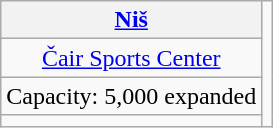<table class="wikitable" style="text-align:center">
<tr>
<th><a href='#'>Niš</a></th>
<td rowspan=4></td>
</tr>
<tr>
<td><a href='#'>Čair Sports Center</a></td>
</tr>
<tr>
<td>Capacity: 5,000 expanded</td>
</tr>
<tr>
<td></td>
</tr>
</table>
